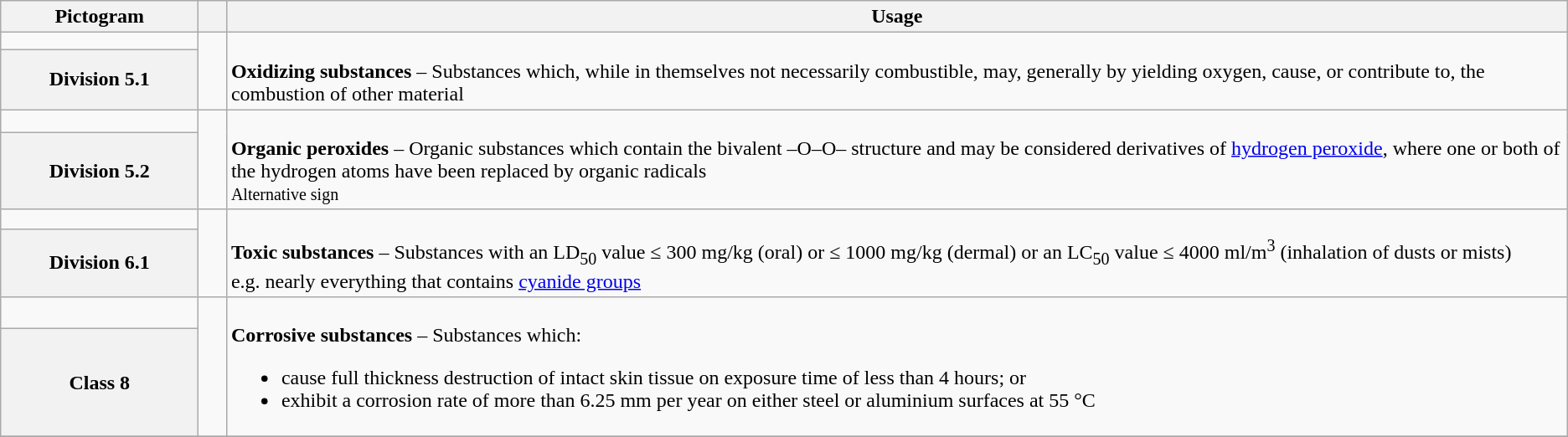<table class="wikitable">
<tr>
<th>Pictogram</th>
<th> </th>
<th>Usage</th>
</tr>
<tr>
<td width=150px align=center></td>
<td rowspan=2 width=15px> </td>
<td rowspan=2><br><strong>Oxidizing substances</strong> – Substances which, while in themselves not necessarily combustible, may, generally by yielding oxygen, cause, or contribute to, the combustion of other material</td>
</tr>
<tr>
<th>Division 5.1</th>
</tr>
<tr>
<td width=150px align=center></td>
<td rowspan=2 width=15px> </td>
<td rowspan=2><br><strong>Organic peroxides</strong> – Organic substances which contain the bivalent –O–O– structure and may be considered derivatives of <a href='#'>hydrogen peroxide</a>, where one or both of the hydrogen atoms have been replaced by organic radicals<br> <small>Alternative sign</small></td>
</tr>
<tr>
<th>Division 5.2</th>
</tr>
<tr>
<td width=150px align=center></td>
<td rowspan=2 width=15px> </td>
<td rowspan=2><br><strong>Toxic substances</strong> – Substances with an LD<sub>50</sub> value ≤ 300 mg/kg (oral) or ≤ 1000 mg/kg (dermal) or an LC<sub>50</sub> value ≤ 4000 ml/m<sup>3</sup> (inhalation of dusts or mists)<br>e.g. nearly everything that contains <a href='#'>cyanide groups</a></td>
</tr>
<tr>
<th>Division 6.1</th>
</tr>
<tr>
<td width=150px align=center></td>
<td rowspan=2 width=15px> </td>
<td rowspan=2><br><strong>Corrosive substances</strong> – Substances which:<ul><li>cause full thickness destruction of intact skin tissue on exposure time of less than 4 hours; or</li><li>exhibit a corrosion rate of more than 6.25 mm per year on either steel or aluminium surfaces at 55 °C</li></ul></td>
</tr>
<tr>
<th>Class 8</th>
</tr>
<tr>
</tr>
</table>
